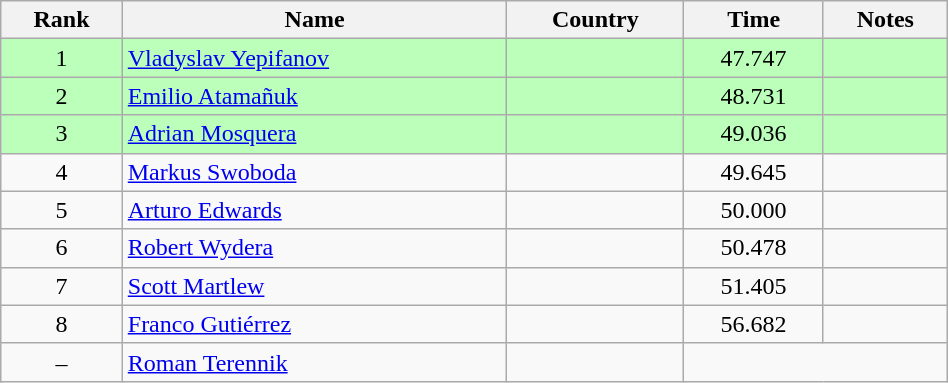<table class="wikitable" style="text-align:center;width: 50%">
<tr>
<th>Rank</th>
<th>Name</th>
<th>Country</th>
<th>Time</th>
<th>Notes</th>
</tr>
<tr bgcolor=bbffbb>
<td>1</td>
<td align="left"><a href='#'>Vladyslav Yepifanov</a></td>
<td align="left"></td>
<td>47.747</td>
<td></td>
</tr>
<tr bgcolor=bbffbb>
<td>2</td>
<td align="left"><a href='#'>Emilio Atamañuk</a></td>
<td align="left"></td>
<td>48.731</td>
<td></td>
</tr>
<tr bgcolor=bbffbb>
<td>3</td>
<td align="left"><a href='#'>Adrian Mosquera</a></td>
<td align="left"></td>
<td>49.036</td>
<td></td>
</tr>
<tr>
<td>4</td>
<td align="left"><a href='#'>Markus Swoboda</a></td>
<td align="left"></td>
<td>49.645</td>
<td></td>
</tr>
<tr>
<td>5</td>
<td align="left"><a href='#'>Arturo Edwards</a></td>
<td align="left"></td>
<td>50.000</td>
<td></td>
</tr>
<tr>
<td>6</td>
<td align="left"><a href='#'>Robert Wydera</a></td>
<td align="left"></td>
<td>50.478</td>
<td></td>
</tr>
<tr>
<td>7</td>
<td align="left"><a href='#'>Scott Martlew</a></td>
<td align="left"></td>
<td>51.405</td>
<td></td>
</tr>
<tr>
<td>8</td>
<td align="left"><a href='#'>Franco Gutiérrez</a></td>
<td align="left"></td>
<td>56.682</td>
<td></td>
</tr>
<tr>
<td>–</td>
<td align="left"><a href='#'>Roman Terennik</a></td>
<td align="left"></td>
<td colspan=2></td>
</tr>
</table>
